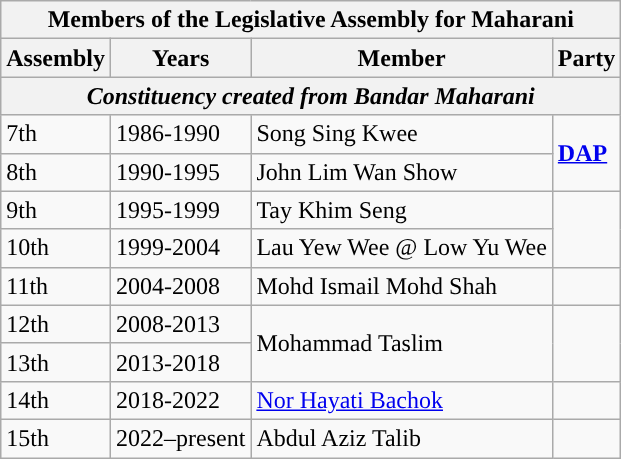<table class=wikitable>
<tr>
<th colspan=4>Members of the Legislative Assembly for Maharani</th>
</tr>
<tr>
<th>Assembly</th>
<th>Years</th>
<th>Member</th>
<th>Party</th>
</tr>
<tr>
<th colspan=4 align=center><em>Constituency created from Bandar Maharani</em></th>
</tr>
<tr>
<td>7th</td>
<td>1986-1990</td>
<td>Song Sing Kwee</td>
<td rowspan="2"><strong><a href='#'>DAP</a></strong></td>
</tr>
<tr>
<td>8th</td>
<td>1990-1995</td>
<td>John Lim Wan Show</td>
</tr>
<tr>
<td>9th</td>
<td>1995-1999</td>
<td>Tay Khim Seng</td>
<td rowspan="2"></td>
</tr>
<tr>
<td>10th</td>
<td>1999-2004</td>
<td>Lau Yew Wee @ Low Yu Wee</td>
</tr>
<tr>
<td>11th</td>
<td>2004-2008</td>
<td>Mohd Ismail Mohd Shah</td>
<td></td>
</tr>
<tr>
<td>12th</td>
<td>2008-2013</td>
<td rowspan="2">Mohammad Taslim</td>
<td rowspan="2"></td>
</tr>
<tr>
<td>13th</td>
<td>2013-2018</td>
</tr>
<tr>
<td>14th</td>
<td>2018-2022</td>
<td><a href='#'>Nor Hayati Bachok</a></td>
<td></td>
</tr>
<tr>
<td>15th</td>
<td>2022–present</td>
<td>Abdul Aziz Talib</td>
<td></td>
</tr>
</table>
